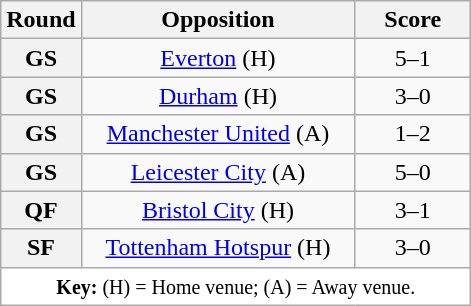<table class="wikitable plainrowheaders" style="text-align:center;margin:0">
<tr>
<th scope="col" style="width:25px">Round</th>
<th scope="col" style="width:175px">Opposition</th>
<th scope="col" style="width:70px">Score</th>
</tr>
<tr>
<th scope=row style="text-align:center">GS</th>
<td><a href='#'>Everton</a> (H)</td>
<td>5–1</td>
</tr>
<tr>
<th scope=row style="text-align:center">GS</th>
<td><a href='#'>Durham</a> (H)</td>
<td>3–0</td>
</tr>
<tr>
<th scope=row style="text-align:center">GS</th>
<td><a href='#'>Manchester United</a> (A)</td>
<td>1–2</td>
</tr>
<tr>
<th scope=row style="text-align:center">GS</th>
<td><a href='#'>Leicester City</a> (A)</td>
<td>5–0</td>
</tr>
<tr>
<th scope=row style="text-align:center">QF</th>
<td><a href='#'>Bristol City</a> (H)</td>
<td>3–1</td>
</tr>
<tr>
<th scope=row style="text-align:center">SF</th>
<td><a href='#'>Tottenham Hotspur</a> (H)</td>
<td>3–0</td>
</tr>
<tr>
<td colspan="3" style="background:white;"><small><strong>Key:</strong> (H) = Home venue; (A) = Away venue.</small></td>
</tr>
</table>
